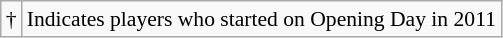<table class="wikitable" style="font-size: 90%;" border="1">
<tr>
<td>†</td>
<td>Indicates players who started on Opening Day in 2011</td>
</tr>
</table>
